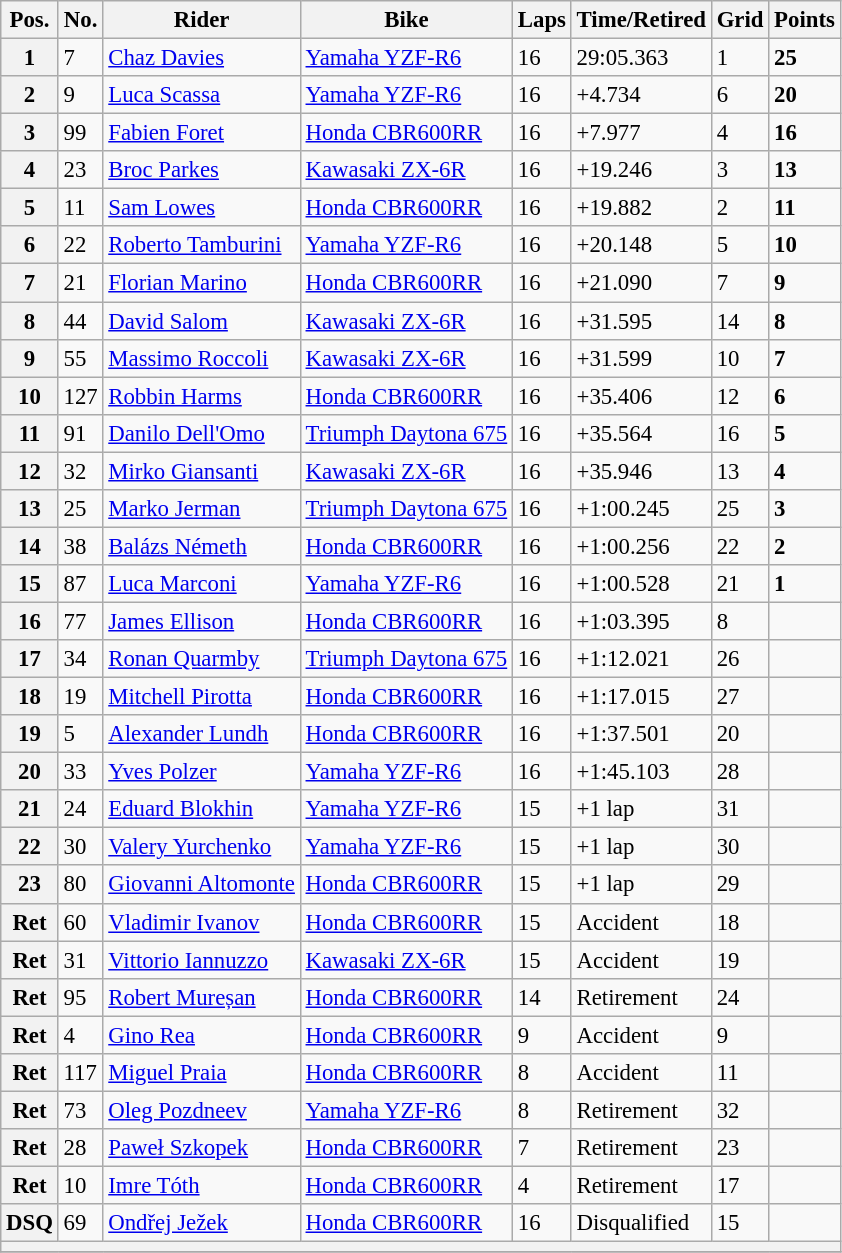<table class="wikitable" style="font-size: 95%;">
<tr>
<th>Pos.</th>
<th>No.</th>
<th>Rider</th>
<th>Bike</th>
<th>Laps</th>
<th>Time/Retired</th>
<th>Grid</th>
<th>Points</th>
</tr>
<tr>
<th>1</th>
<td>7</td>
<td> <a href='#'>Chaz Davies</a></td>
<td><a href='#'>Yamaha YZF-R6</a></td>
<td>16</td>
<td>29:05.363</td>
<td>1</td>
<td><strong>25</strong></td>
</tr>
<tr>
<th>2</th>
<td>9</td>
<td> <a href='#'>Luca Scassa</a></td>
<td><a href='#'>Yamaha YZF-R6</a></td>
<td>16</td>
<td>+4.734</td>
<td>6</td>
<td><strong>20</strong></td>
</tr>
<tr>
<th>3</th>
<td>99</td>
<td> <a href='#'>Fabien Foret</a></td>
<td><a href='#'>Honda CBR600RR</a></td>
<td>16</td>
<td>+7.977</td>
<td>4</td>
<td><strong>16</strong></td>
</tr>
<tr>
<th>4</th>
<td>23</td>
<td> <a href='#'>Broc Parkes</a></td>
<td><a href='#'>Kawasaki ZX-6R</a></td>
<td>16</td>
<td>+19.246</td>
<td>3</td>
<td><strong>13</strong></td>
</tr>
<tr>
<th>5</th>
<td>11</td>
<td> <a href='#'>Sam Lowes</a></td>
<td><a href='#'>Honda CBR600RR</a></td>
<td>16</td>
<td>+19.882</td>
<td>2</td>
<td><strong>11</strong></td>
</tr>
<tr>
<th>6</th>
<td>22</td>
<td> <a href='#'>Roberto Tamburini</a></td>
<td><a href='#'>Yamaha YZF-R6</a></td>
<td>16</td>
<td>+20.148</td>
<td>5</td>
<td><strong>10</strong></td>
</tr>
<tr>
<th>7</th>
<td>21</td>
<td> <a href='#'>Florian Marino</a></td>
<td><a href='#'>Honda CBR600RR</a></td>
<td>16</td>
<td>+21.090</td>
<td>7</td>
<td><strong>9</strong></td>
</tr>
<tr>
<th>8</th>
<td>44</td>
<td> <a href='#'>David Salom</a></td>
<td><a href='#'>Kawasaki ZX-6R</a></td>
<td>16</td>
<td>+31.595</td>
<td>14</td>
<td><strong>8</strong></td>
</tr>
<tr>
<th>9</th>
<td>55</td>
<td> <a href='#'>Massimo Roccoli</a></td>
<td><a href='#'>Kawasaki ZX-6R</a></td>
<td>16</td>
<td>+31.599</td>
<td>10</td>
<td><strong>7</strong></td>
</tr>
<tr>
<th>10</th>
<td>127</td>
<td> <a href='#'>Robbin Harms</a></td>
<td><a href='#'>Honda CBR600RR</a></td>
<td>16</td>
<td>+35.406</td>
<td>12</td>
<td><strong>6</strong></td>
</tr>
<tr>
<th>11</th>
<td>91</td>
<td> <a href='#'>Danilo Dell'Omo</a></td>
<td><a href='#'>Triumph Daytona 675</a></td>
<td>16</td>
<td>+35.564</td>
<td>16</td>
<td><strong>5</strong></td>
</tr>
<tr>
<th>12</th>
<td>32</td>
<td> <a href='#'>Mirko Giansanti</a></td>
<td><a href='#'>Kawasaki ZX-6R</a></td>
<td>16</td>
<td>+35.946</td>
<td>13</td>
<td><strong>4</strong></td>
</tr>
<tr>
<th>13</th>
<td>25</td>
<td> <a href='#'>Marko Jerman</a></td>
<td><a href='#'>Triumph Daytona 675</a></td>
<td>16</td>
<td>+1:00.245</td>
<td>25</td>
<td><strong>3</strong></td>
</tr>
<tr>
<th>14</th>
<td>38</td>
<td> <a href='#'>Balázs Németh</a></td>
<td><a href='#'>Honda CBR600RR</a></td>
<td>16</td>
<td>+1:00.256</td>
<td>22</td>
<td><strong>2</strong></td>
</tr>
<tr>
<th>15</th>
<td>87</td>
<td> <a href='#'>Luca Marconi</a></td>
<td><a href='#'>Yamaha YZF-R6</a></td>
<td>16</td>
<td>+1:00.528</td>
<td>21</td>
<td><strong>1</strong></td>
</tr>
<tr>
<th>16</th>
<td>77</td>
<td> <a href='#'>James Ellison</a></td>
<td><a href='#'>Honda CBR600RR</a></td>
<td>16</td>
<td>+1:03.395</td>
<td>8</td>
<td></td>
</tr>
<tr>
<th>17</th>
<td>34</td>
<td> <a href='#'>Ronan Quarmby</a></td>
<td><a href='#'>Triumph Daytona 675</a></td>
<td>16</td>
<td>+1:12.021</td>
<td>26</td>
<td></td>
</tr>
<tr>
<th>18</th>
<td>19</td>
<td> <a href='#'>Mitchell Pirotta</a></td>
<td><a href='#'>Honda CBR600RR</a></td>
<td>16</td>
<td>+1:17.015</td>
<td>27</td>
<td></td>
</tr>
<tr>
<th>19</th>
<td>5</td>
<td> <a href='#'>Alexander Lundh</a></td>
<td><a href='#'>Honda CBR600RR</a></td>
<td>16</td>
<td>+1:37.501</td>
<td>20</td>
<td></td>
</tr>
<tr>
<th>20</th>
<td>33</td>
<td> <a href='#'>Yves Polzer</a></td>
<td><a href='#'>Yamaha YZF-R6</a></td>
<td>16</td>
<td>+1:45.103</td>
<td>28</td>
<td></td>
</tr>
<tr>
<th>21</th>
<td>24</td>
<td> <a href='#'>Eduard Blokhin</a></td>
<td><a href='#'>Yamaha YZF-R6</a></td>
<td>15</td>
<td>+1 lap</td>
<td>31</td>
<td></td>
</tr>
<tr>
<th>22</th>
<td>30</td>
<td> <a href='#'>Valery Yurchenko</a></td>
<td><a href='#'>Yamaha YZF-R6</a></td>
<td>15</td>
<td>+1 lap</td>
<td>30</td>
<td></td>
</tr>
<tr>
<th>23</th>
<td>80</td>
<td> <a href='#'>Giovanni Altomonte</a></td>
<td><a href='#'>Honda CBR600RR</a></td>
<td>15</td>
<td>+1 lap</td>
<td>29</td>
<td></td>
</tr>
<tr>
<th>Ret</th>
<td>60</td>
<td> <a href='#'>Vladimir Ivanov</a></td>
<td><a href='#'>Honda CBR600RR</a></td>
<td>15</td>
<td>Accident</td>
<td>18</td>
<td></td>
</tr>
<tr>
<th>Ret</th>
<td>31</td>
<td> <a href='#'>Vittorio Iannuzzo</a></td>
<td><a href='#'>Kawasaki ZX-6R</a></td>
<td>15</td>
<td>Accident</td>
<td>19</td>
<td></td>
</tr>
<tr>
<th>Ret</th>
<td>95</td>
<td> <a href='#'>Robert Mureșan</a></td>
<td><a href='#'>Honda CBR600RR</a></td>
<td>14</td>
<td>Retirement</td>
<td>24</td>
<td></td>
</tr>
<tr>
<th>Ret</th>
<td>4</td>
<td> <a href='#'>Gino Rea</a></td>
<td><a href='#'>Honda CBR600RR</a></td>
<td>9</td>
<td>Accident</td>
<td>9</td>
<td></td>
</tr>
<tr>
<th>Ret</th>
<td>117</td>
<td> <a href='#'>Miguel Praia</a></td>
<td><a href='#'>Honda CBR600RR</a></td>
<td>8</td>
<td>Accident</td>
<td>11</td>
<td></td>
</tr>
<tr>
<th>Ret</th>
<td>73</td>
<td> <a href='#'>Oleg Pozdneev</a></td>
<td><a href='#'>Yamaha YZF-R6</a></td>
<td>8</td>
<td>Retirement</td>
<td>32</td>
<td></td>
</tr>
<tr>
<th>Ret</th>
<td>28</td>
<td> <a href='#'>Paweł Szkopek</a></td>
<td><a href='#'>Honda CBR600RR</a></td>
<td>7</td>
<td>Retirement</td>
<td>23</td>
<td></td>
</tr>
<tr>
<th>Ret</th>
<td>10</td>
<td> <a href='#'>Imre Tóth</a></td>
<td><a href='#'>Honda CBR600RR</a></td>
<td>4</td>
<td>Retirement</td>
<td>17</td>
<td></td>
</tr>
<tr>
<th>DSQ</th>
<td>69</td>
<td> <a href='#'>Ondřej Ježek</a></td>
<td><a href='#'>Honda CBR600RR</a></td>
<td>16</td>
<td>Disqualified</td>
<td>15</td>
<td></td>
</tr>
<tr>
<th colspan=8></th>
</tr>
<tr>
</tr>
</table>
